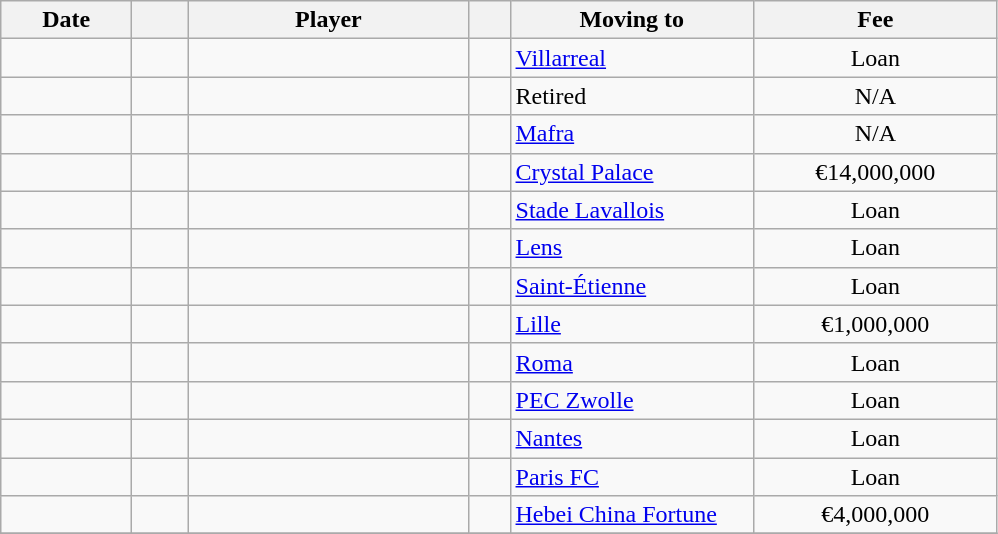<table class="wikitable sortable">
<tr>
<th style="width:80px;">Date</th>
<th style="width:30px;"></th>
<th style="width:180px;">Player</th>
<th style="width:20px;"></th>
<th style="width:155px;">Moving to</th>
<th style="width:155px;" class="unsortable">Fee</th>
</tr>
<tr>
<td></td>
<td align=center></td>
<td> </td>
<td></td>
<td> <a href='#'>Villarreal</a></td>
<td align=center>Loan</td>
</tr>
<tr>
<td></td>
<td align=center></td>
<td> </td>
<td></td>
<td>Retired</td>
<td align=center>N/A</td>
</tr>
<tr>
<td></td>
<td align=center></td>
<td> </td>
<td></td>
<td> <a href='#'>Mafra</a></td>
<td align=center>N/A</td>
</tr>
<tr>
<td></td>
<td align=center></td>
<td> </td>
<td></td>
<td> <a href='#'>Crystal Palace</a></td>
<td align=center>€14,000,000</td>
</tr>
<tr>
<td></td>
<td align=center></td>
<td> </td>
<td></td>
<td> <a href='#'>Stade Lavallois</a></td>
<td align=center>Loan</td>
</tr>
<tr>
<td></td>
<td align=center></td>
<td> </td>
<td></td>
<td> <a href='#'>Lens</a></td>
<td align=center>Loan</td>
</tr>
<tr>
<td></td>
<td align=center></td>
<td> </td>
<td></td>
<td> <a href='#'>Saint-Étienne</a></td>
<td align=center>Loan</td>
</tr>
<tr>
<td></td>
<td align=center></td>
<td> </td>
<td></td>
<td> <a href='#'>Lille</a></td>
<td align=center>€1,000,000</td>
</tr>
<tr>
<td></td>
<td align=center></td>
<td> </td>
<td></td>
<td> <a href='#'>Roma</a></td>
<td align=center>Loan</td>
</tr>
<tr>
<td></td>
<td align=center></td>
<td> </td>
<td></td>
<td> <a href='#'>PEC Zwolle</a></td>
<td align=center>Loan</td>
</tr>
<tr>
<td></td>
<td align=center></td>
<td> </td>
<td></td>
<td> <a href='#'>Nantes</a></td>
<td align=center>Loan</td>
</tr>
<tr>
<td></td>
<td align=center></td>
<td> </td>
<td></td>
<td> <a href='#'>Paris FC</a></td>
<td align=center>Loan</td>
</tr>
<tr>
<td></td>
<td align=center></td>
<td> </td>
<td></td>
<td> <a href='#'>Hebei China Fortune</a></td>
<td align=center>€4,000,000</td>
</tr>
<tr>
</tr>
</table>
